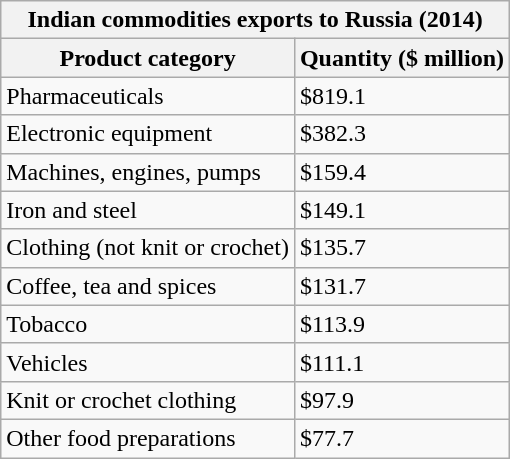<table class="wikitable sortable">
<tr>
<th colspan="2">Indian commodities exports to Russia (2014)</th>
</tr>
<tr>
<th>Product category</th>
<th>Quantity ($ million)</th>
</tr>
<tr>
<td>Pharmaceuticals</td>
<td>$819.1</td>
</tr>
<tr>
<td>Electronic equipment</td>
<td>$382.3</td>
</tr>
<tr>
<td>Machines, engines, pumps</td>
<td>$159.4</td>
</tr>
<tr>
<td>Iron and steel</td>
<td>$149.1</td>
</tr>
<tr>
<td>Clothing (not knit or crochet)</td>
<td>$135.7</td>
</tr>
<tr>
<td>Coffee, tea and spices</td>
<td>$131.7</td>
</tr>
<tr>
<td>Tobacco</td>
<td>$113.9</td>
</tr>
<tr>
<td>Vehicles</td>
<td>$111.1</td>
</tr>
<tr>
<td>Knit or crochet clothing</td>
<td>$97.9</td>
</tr>
<tr>
<td>Other food preparations</td>
<td>$77.7</td>
</tr>
</table>
